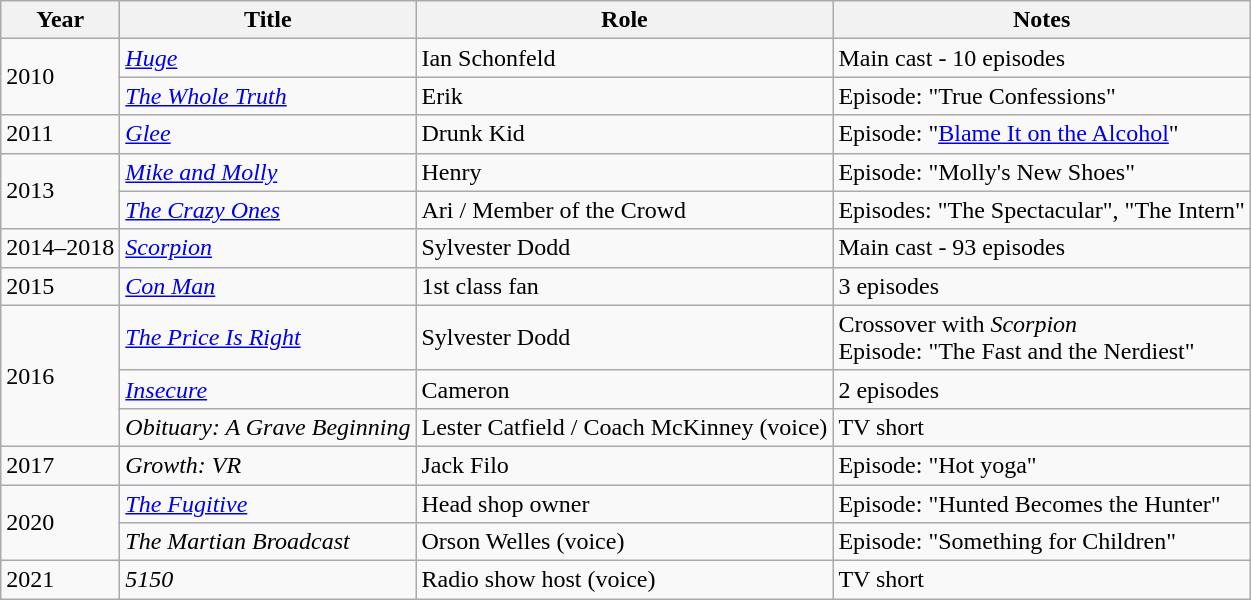<table class="wikitable plainrowheaders sortable">
<tr>
<th>Year</th>
<th>Title</th>
<th>Role</th>
<th class="unsortable">Notes</th>
</tr>
<tr>
<td rowspan="2">2010</td>
<td><em><a href='#'>Huge</a></em></td>
<td>Ian Schonfeld</td>
<td>Main cast - 10 episodes</td>
</tr>
<tr>
<td><em><a href='#'>The Whole Truth</a></em></td>
<td>Erik</td>
<td>Episode: "True Confessions"</td>
</tr>
<tr>
<td>2011</td>
<td><em><a href='#'>Glee</a></em></td>
<td>Drunk Kid</td>
<td>Episode: "<a href='#'>Blame It on the Alcohol</a>"</td>
</tr>
<tr>
<td rowspan="2">2013</td>
<td><em><a href='#'>Mike and Molly</a></em></td>
<td>Henry</td>
<td>Episode: "Molly's New Shoes"</td>
</tr>
<tr>
<td><em><a href='#'>The Crazy Ones</a></em></td>
<td>Ari / Member of the Crowd</td>
<td>Episodes: "The Spectacular", "The Intern"</td>
</tr>
<tr>
<td>2014–2018</td>
<td><em><a href='#'>Scorpion</a></em></td>
<td>Sylvester Dodd</td>
<td>Main cast - 93 episodes</td>
</tr>
<tr>
<td>2015</td>
<td><em><a href='#'>Con Man</a></em></td>
<td>1st class fan</td>
<td>3 episodes</td>
</tr>
<tr>
<td rowspan="3">2016</td>
<td><em><a href='#'>The Price Is Right</a></em></td>
<td>Sylvester Dodd</td>
<td>Crossover with <em>Scorpion</em><br>Episode: "The Fast and the Nerdiest"</td>
</tr>
<tr>
<td><em><a href='#'>Insecure</a></em></td>
<td>Cameron</td>
<td>2 episodes</td>
</tr>
<tr>
<td><em>Obituary: A Grave Beginning</em></td>
<td>Lester Catfield / Coach McKinney (voice)</td>
<td>TV short</td>
</tr>
<tr>
<td>2017</td>
<td><em>Growth: VR</em></td>
<td>Jack Filo</td>
<td>Episode: "Hot yoga"</td>
</tr>
<tr>
<td rowspan="2">2020</td>
<td><em><a href='#'>The Fugitive</a></em></td>
<td>Head shop owner</td>
<td>Episode: "Hunted Becomes the Hunter"</td>
</tr>
<tr>
<td><em>The Martian Broadcast</em></td>
<td>Orson Welles (voice)</td>
<td>Episode: "Something for Children"</td>
</tr>
<tr>
<td>2021</td>
<td><em>5150</em></td>
<td>Radio show host (voice)</td>
<td>TV short</td>
</tr>
</table>
